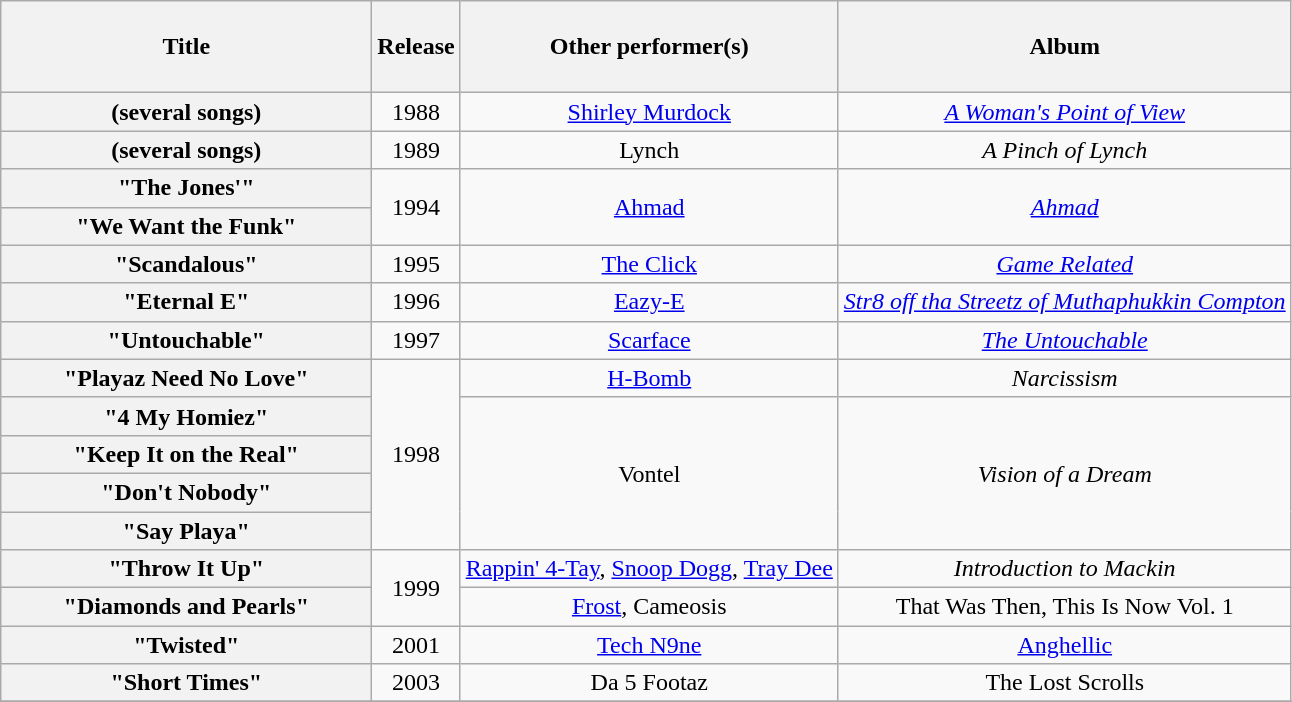<table class="wikitable plainrowheaders" style="text-align:center;">
<tr>
<th scope="col" style="width:15em;">Title</th>
<th scope="col" style="width:0.5em;">Release</th>
<th scope="col">Other performer(s)</th>
<th scope="col"><br>Album<br><br></th>
</tr>
<tr>
<th scope="row">(several songs)</th>
<td>1988</td>
<td><a href='#'>Shirley Murdock</a></td>
<td><em><a href='#'>A Woman's Point of View</a></em></td>
</tr>
<tr>
<th scope="row">(several songs)</th>
<td>1989</td>
<td>Lynch</td>
<td><em>A Pinch of Lynch</em></td>
</tr>
<tr>
<th scope="row">"The Jones'"</th>
<td rowspan=2>1994</td>
<td rowspan=2><a href='#'>Ahmad</a></td>
<td rowspan=2><em><a href='#'>Ahmad</a></em></td>
</tr>
<tr>
<th scope="row">"We Want the Funk"</th>
</tr>
<tr>
<th scope="row">"Scandalous"</th>
<td>1995</td>
<td><a href='#'>The Click</a></td>
<td><em><a href='#'>Game Related</a></em></td>
</tr>
<tr>
<th scope="row">"Eternal E"</th>
<td>1996</td>
<td><a href='#'>Eazy-E</a></td>
<td><em><a href='#'>Str8 off tha Streetz of Muthaphukkin Compton</a></em></td>
</tr>
<tr>
<th scope="row">"Untouchable"</th>
<td>1997</td>
<td><a href='#'>Scarface</a></td>
<td><em><a href='#'>The Untouchable</a></em></td>
</tr>
<tr>
<th scope="row">"Playaz Need No Love"</th>
<td rowspan=5>1998</td>
<td><a href='#'>H-Bomb</a></td>
<td><em>Narcissism</em></td>
</tr>
<tr>
<th scope="row">"4 My Homiez"</th>
<td rowspan=4>Vontel</td>
<td rowspan=4><em>Vision of a Dream</em></td>
</tr>
<tr>
<th scope="row">"Keep It on the Real"</th>
</tr>
<tr>
<th scope="row">"Don't Nobody"</th>
</tr>
<tr>
<th scope="row">"Say Playa"</th>
</tr>
<tr>
<th scope="row">"Throw It Up"</th>
<td rowspan=2>1999</td>
<td><a href='#'>Rappin' 4-Tay</a>, <a href='#'>Snoop Dogg</a>, <a href='#'>Tray Dee</a></td>
<td><em>Introduction to Mackin<strong></td>
</tr>
<tr>
<th scope="row">"Diamonds and Pearls"</th>
<td><a href='#'>Frost</a>, Cameosis</td>
<td></em>That Was Then, This Is Now Vol. 1<em></td>
</tr>
<tr>
<th scope="row">"Twisted"</th>
<td>2001</td>
<td><a href='#'>Tech N9ne</a></td>
<td></em><a href='#'>Anghellic</a><em></td>
</tr>
<tr>
<th scope="row">"Short Times"</th>
<td>2003</td>
<td>Da 5 Footaz</td>
<td></em>The Lost Scrolls<em></td>
</tr>
<tr>
</tr>
</table>
